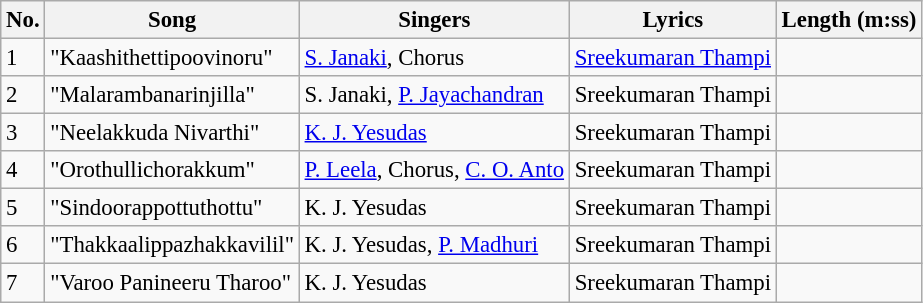<table class="wikitable" style="font-size:95%;">
<tr>
<th>No.</th>
<th>Song</th>
<th>Singers</th>
<th>Lyrics</th>
<th>Length (m:ss)</th>
</tr>
<tr>
<td>1</td>
<td>"Kaashithettipoovinoru"</td>
<td><a href='#'>S. Janaki</a>, Chorus</td>
<td><a href='#'>Sreekumaran Thampi</a></td>
<td></td>
</tr>
<tr>
<td>2</td>
<td>"Malarambanarinjilla"</td>
<td>S. Janaki, <a href='#'>P. Jayachandran</a></td>
<td>Sreekumaran Thampi</td>
<td></td>
</tr>
<tr>
<td>3</td>
<td>"Neelakkuda Nivarthi"</td>
<td><a href='#'>K. J. Yesudas</a></td>
<td>Sreekumaran Thampi</td>
<td></td>
</tr>
<tr>
<td>4</td>
<td>"Orothullichorakkum"</td>
<td><a href='#'>P. Leela</a>, Chorus, <a href='#'>C. O. Anto</a></td>
<td>Sreekumaran Thampi</td>
<td></td>
</tr>
<tr>
<td>5</td>
<td>"Sindoorappottuthottu"</td>
<td>K. J. Yesudas</td>
<td>Sreekumaran Thampi</td>
<td></td>
</tr>
<tr>
<td>6</td>
<td>"Thakkaalippazhakkavilil"</td>
<td>K. J. Yesudas, <a href='#'>P. Madhuri</a></td>
<td>Sreekumaran Thampi</td>
<td></td>
</tr>
<tr>
<td>7</td>
<td>"Varoo Panineeru Tharoo"</td>
<td>K. J. Yesudas</td>
<td>Sreekumaran Thampi</td>
<td></td>
</tr>
</table>
